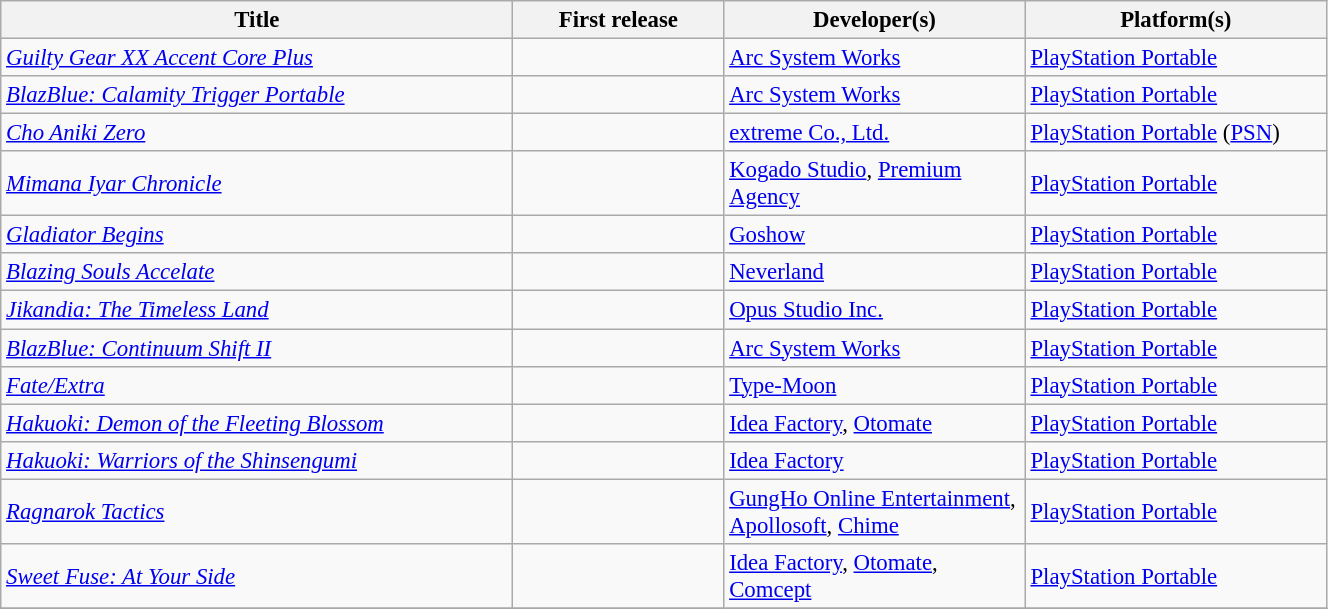<table class="wikitable sortable" style="text-align:left;width:70%;font-size:95%;">
<tr>
<th style="width:34%;">Title</th>
<th style="width:14%;">First release</th>
<th style="width:20%;">Developer(s)</th>
<th style="width:20%;">Platform(s)</th>
</tr>
<tr>
<td><em><a href='#'>Guilty Gear XX Accent Core Plus</a></em></td>
<td></td>
<td><a href='#'>Arc System Works</a></td>
<td><a href='#'>PlayStation Portable</a></td>
</tr>
<tr>
<td><em><a href='#'>BlazBlue: Calamity Trigger Portable</a></em></td>
<td></td>
<td><a href='#'>Arc System Works</a></td>
<td><a href='#'>PlayStation Portable</a></td>
</tr>
<tr>
<td><em><a href='#'>Cho Aniki Zero</a></em></td>
<td></td>
<td><a href='#'>extreme Co., Ltd.</a></td>
<td><a href='#'>PlayStation Portable</a> (<a href='#'>PSN</a>)</td>
</tr>
<tr>
<td><em><a href='#'>Mimana Iyar Chronicle</a></em></td>
<td></td>
<td><a href='#'>Kogado Studio</a>, <a href='#'>Premium Agency</a></td>
<td><a href='#'>PlayStation Portable</a></td>
</tr>
<tr>
<td><em><a href='#'>Gladiator Begins</a></em></td>
<td></td>
<td><a href='#'>Goshow</a></td>
<td><a href='#'>PlayStation Portable</a></td>
</tr>
<tr>
<td><em><a href='#'>Blazing Souls Accelate</a></em></td>
<td></td>
<td><a href='#'>Neverland</a></td>
<td><a href='#'>PlayStation Portable</a></td>
</tr>
<tr>
<td><em><a href='#'>Jikandia: The Timeless Land</a></em></td>
<td></td>
<td><a href='#'>Opus Studio Inc.</a></td>
<td><a href='#'>PlayStation Portable</a></td>
</tr>
<tr>
<td><em><a href='#'>BlazBlue: Continuum Shift II</a></em></td>
<td></td>
<td><a href='#'>Arc System Works</a></td>
<td><a href='#'>PlayStation Portable</a></td>
</tr>
<tr>
<td><em><a href='#'>Fate/Extra</a></em></td>
<td></td>
<td><a href='#'>Type-Moon</a></td>
<td><a href='#'>PlayStation Portable</a></td>
</tr>
<tr>
<td><em><a href='#'>Hakuoki: Demon of the Fleeting Blossom</a></em></td>
<td></td>
<td><a href='#'>Idea Factory</a>, <a href='#'>Otomate</a></td>
<td><a href='#'>PlayStation Portable</a></td>
</tr>
<tr>
<td><em><a href='#'>Hakuoki: Warriors of the Shinsengumi</a></em></td>
<td></td>
<td><a href='#'>Idea Factory</a></td>
<td><a href='#'>PlayStation Portable</a></td>
</tr>
<tr>
<td><em><a href='#'>Ragnarok Tactics</a></em></td>
<td></td>
<td><a href='#'>GungHo Online Entertainment</a>, <a href='#'>Apollosoft</a>, <a href='#'>Chime</a></td>
<td><a href='#'>PlayStation Portable</a></td>
</tr>
<tr>
<td><em><a href='#'>Sweet Fuse: At Your Side</a></em></td>
<td></td>
<td><a href='#'>Idea Factory</a>, <a href='#'>Otomate</a>, <a href='#'>Comcept</a></td>
<td><a href='#'>PlayStation Portable</a></td>
</tr>
<tr>
</tr>
</table>
